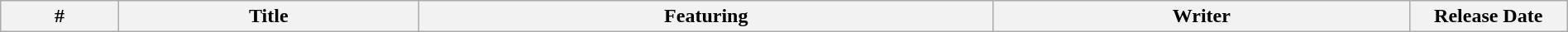<table class="wikitable plainrowheaders" style="width:100%;">
<tr>
<th>#</th>
<th>Title</th>
<th>Featuring</th>
<th>Writer</th>
<th width="120">Release Date<br></th>
</tr>
</table>
